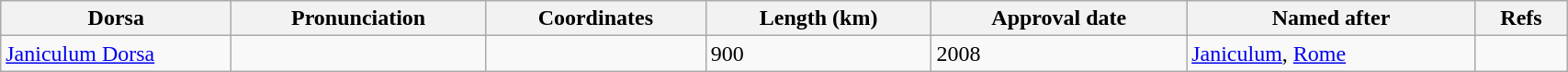<table class="wikitable" style="min-width: 90%;">
<tr>
<th style="width:10em">Dorsa</th>
<th>Pronunciation</th>
<th>Coordinates</th>
<th>Length (km)</th>
<th>Approval date</th>
<th>Named after</th>
<th>Refs</th>
</tr>
<tr id="Janiculum">
<td><a href='#'>Janiculum Dorsa</a></td>
<td></td>
<td></td>
<td>900</td>
<td>2008</td>
<td><a href='#'>Janiculum</a>, <a href='#'>Rome</a></td>
<td></td>
</tr>
</table>
